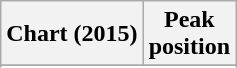<table class="wikitable sortable plainrowheaders">
<tr>
<th>Chart (2015)</th>
<th>Peak<br>position</th>
</tr>
<tr>
</tr>
<tr>
</tr>
<tr>
</tr>
<tr>
</tr>
<tr>
</tr>
</table>
